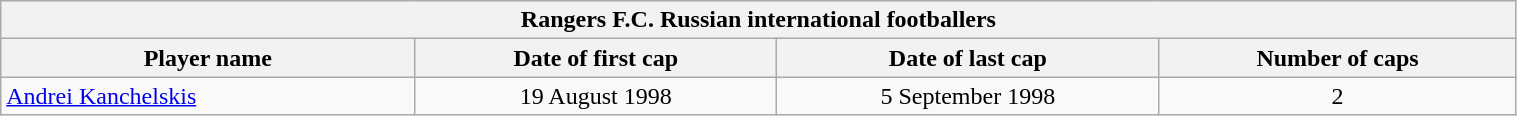<table class="wikitable plainrowheaders" style="width: 80%;">
<tr>
<th colspan=5>Rangers F.C. Russian international footballers </th>
</tr>
<tr>
<th scope="col">Player name</th>
<th scope="col">Date of first cap</th>
<th scope="col">Date of last cap</th>
<th scope="col">Number of caps</th>
</tr>
<tr>
<td><a href='#'>Andrei Kanchelskis</a></td>
<td align="center">19 August 1998</td>
<td align="center">5 September 1998</td>
<td align="center">2</td>
</tr>
</table>
